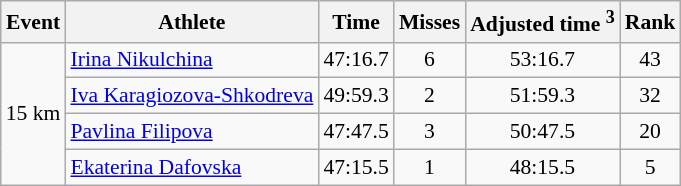<table class="wikitable" style="font-size:90%">
<tr>
<th>Event</th>
<th>Athlete</th>
<th>Time</th>
<th>Misses</th>
<th>Adjusted time <sup>3</sup></th>
<th>Rank</th>
</tr>
<tr>
<td rowspan="4">15 km</td>
<td><a href='#'>Irina Nikulchina</a></td>
<td align="center">47:16.7</td>
<td align="center">6</td>
<td align="center">53:16.7</td>
<td align="center">43</td>
</tr>
<tr>
<td><a href='#'>Iva Karagiozova-Shkodreva</a></td>
<td align="center">49:59.3</td>
<td align="center">2</td>
<td align="center">51:59.3</td>
<td align="center">32</td>
</tr>
<tr>
<td><a href='#'>Pavlina Filipova</a></td>
<td align="center">47:47.5</td>
<td align="center">3</td>
<td align="center">50:47.5</td>
<td align="center">20</td>
</tr>
<tr>
<td><a href='#'>Ekaterina Dafovska</a></td>
<td align="center">47:15.5</td>
<td align="center">1</td>
<td align="center">48:15.5</td>
<td align="center">5</td>
</tr>
</table>
